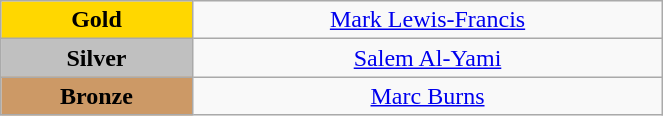<table class="wikitable" style="text-align:center; " width="35%">
<tr>
<td bgcolor="gold"><strong>Gold</strong></td>
<td><a href='#'>Mark Lewis-Francis</a><br>  <small><em></em></small></td>
</tr>
<tr>
<td bgcolor="silver"><strong>Silver</strong></td>
<td><a href='#'>Salem Al-Yami</a><br>  <small><em></em></small></td>
</tr>
<tr>
<td bgcolor="CC9966"><strong>Bronze</strong></td>
<td><a href='#'>Marc Burns</a><br>  <small><em></em></small></td>
</tr>
</table>
